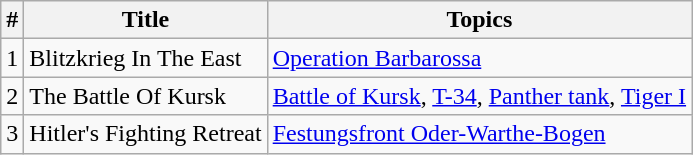<table class="wikitable sortable">
<tr>
<th>#</th>
<th>Title</th>
<th>Topics</th>
</tr>
<tr>
<td>1</td>
<td>Blitzkrieg In The East</td>
<td><a href='#'>Operation Barbarossa</a></td>
</tr>
<tr>
<td>2</td>
<td>The Battle Of Kursk</td>
<td><a href='#'>Battle of Kursk</a>, <a href='#'>T-34</a>, <a href='#'>Panther tank</a>, <a href='#'>Tiger I</a></td>
</tr>
<tr>
<td>3</td>
<td>Hitler's Fighting Retreat</td>
<td><a href='#'>Festungsfront Oder-Warthe-Bogen</a></td>
</tr>
</table>
